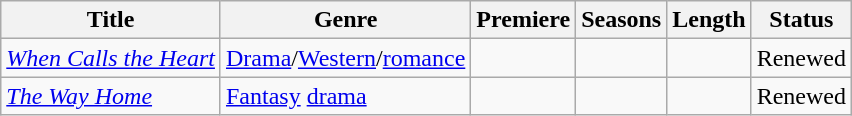<table class="wikitable sortable">
<tr>
<th>Title</th>
<th>Genre</th>
<th>Premiere</th>
<th>Seasons</th>
<th>Length</th>
<th>Status</th>
</tr>
<tr>
<td><em><a href='#'>When Calls the Heart</a></em></td>
<td><a href='#'>Drama</a>/<a href='#'>Western</a>/<a href='#'>romance</a></td>
<td></td>
<td></td>
<td></td>
<td>Renewed</td>
</tr>
<tr>
<td><em><a href='#'>The Way Home</a></em></td>
<td><a href='#'>Fantasy</a> <a href='#'>drama</a></td>
<td></td>
<td></td>
<td></td>
<td>Renewed</td>
</tr>
</table>
